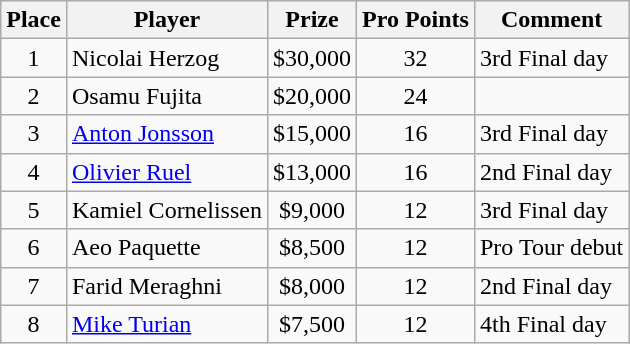<table class="wikitable">
<tr>
<th>Place</th>
<th>Player</th>
<th>Prize</th>
<th>Pro Points</th>
<th>Comment</th>
</tr>
<tr>
<td align=center>1</td>
<td> Nicolai Herzog</td>
<td align=center>$30,000</td>
<td align=center>32</td>
<td>3rd Final day</td>
</tr>
<tr>
<td align=center>2</td>
<td> Osamu Fujita</td>
<td align=center>$20,000</td>
<td align=center>24</td>
<td></td>
</tr>
<tr>
<td align=center>3</td>
<td> <a href='#'>Anton Jonsson</a></td>
<td align=center>$15,000</td>
<td align=center>16</td>
<td>3rd Final day</td>
</tr>
<tr>
<td align=center>4</td>
<td> <a href='#'>Olivier Ruel</a></td>
<td align=center>$13,000</td>
<td align=center>16</td>
<td>2nd Final day</td>
</tr>
<tr>
<td align=center>5</td>
<td> Kamiel Cornelissen</td>
<td align=center>$9,000</td>
<td align=center>12</td>
<td>3rd Final day</td>
</tr>
<tr>
<td align=center>6</td>
<td> Aeo Paquette</td>
<td align=center>$8,500</td>
<td align=center>12</td>
<td>Pro Tour debut</td>
</tr>
<tr>
<td align=center>7</td>
<td> Farid Meraghni</td>
<td align=center>$8,000</td>
<td align=center>12</td>
<td>2nd Final day</td>
</tr>
<tr>
<td align=center>8</td>
<td> <a href='#'>Mike Turian</a></td>
<td align=center>$7,500</td>
<td align=center>12</td>
<td>4th Final day</td>
</tr>
</table>
